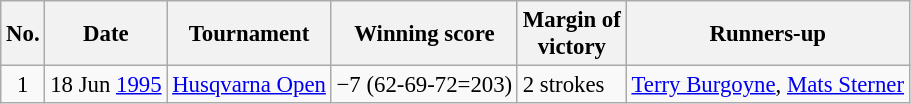<table class="wikitable" style="font-size:95%;">
<tr>
<th>No.</th>
<th>Date</th>
<th>Tournament</th>
<th>Winning score</th>
<th>Margin of<br>victory</th>
<th>Runners-up</th>
</tr>
<tr>
<td align=center>1</td>
<td align=right>18 Jun <a href='#'>1995</a></td>
<td><a href='#'>Husqvarna Open</a></td>
<td>−7 (62-69-72=203)</td>
<td>2 strokes</td>
<td> <a href='#'>Terry Burgoyne</a>,  <a href='#'>Mats Sterner</a></td>
</tr>
</table>
